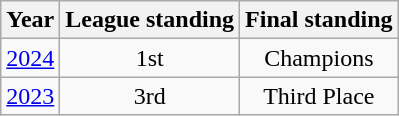<table class="wikitable" style="text-align:center;">
<tr>
<th>Year</th>
<th>League standing</th>
<th>Final standing</th>
</tr>
<tr>
<td><a href='#'>2024</a></td>
<td>1st</td>
<td>Champions</td>
</tr>
<tr>
<td><a href='#'>2023</a></td>
<td>3rd</td>
<td>Third Place</td>
</tr>
</table>
